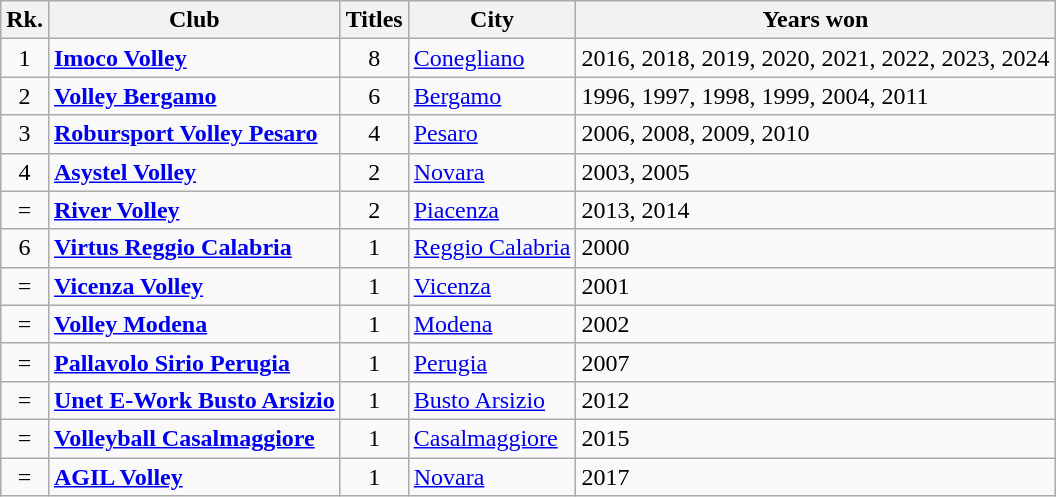<table class="wikitable">
<tr>
<th scope="col">Rk.</th>
<th scope="col">Club</th>
<th scope="col">Titles</th>
<th scope="col">City</th>
<th scope="col">Years won</th>
</tr>
<tr>
<td align="center">1</td>
<td><strong><a href='#'>Imoco Volley</a></strong></td>
<td align="center">8</td>
<td><a href='#'>Conegliano</a></td>
<td>2016, 2018, 2019, 2020, 2021, 2022, 2023, 2024</td>
</tr>
<tr>
<td align="center">2</td>
<td><strong><a href='#'>Volley Bergamo</a></strong></td>
<td align="center">6</td>
<td><a href='#'>Bergamo</a></td>
<td>1996, 1997, 1998, 1999, 2004, 2011</td>
</tr>
<tr>
<td align="center">3</td>
<td><strong><a href='#'>Robursport Volley Pesaro</a></strong></td>
<td align="center">4</td>
<td><a href='#'>Pesaro</a></td>
<td>2006, 2008, 2009, 2010</td>
</tr>
<tr>
<td align="center">4</td>
<td><strong><a href='#'>Asystel Volley</a></strong></td>
<td align="center">2</td>
<td><a href='#'>Novara</a></td>
<td>2003, 2005</td>
</tr>
<tr>
<td align="center">=</td>
<td><strong><a href='#'>River Volley</a></strong></td>
<td align="center">2</td>
<td><a href='#'>Piacenza</a></td>
<td>2013, 2014</td>
</tr>
<tr>
<td align="center">6</td>
<td><strong><a href='#'>Virtus Reggio Calabria</a></strong></td>
<td align="center">1</td>
<td><a href='#'>Reggio Calabria</a></td>
<td>2000</td>
</tr>
<tr>
<td align="center">=</td>
<td><strong><a href='#'>Vicenza Volley</a></strong></td>
<td align="center">1</td>
<td><a href='#'>Vicenza</a></td>
<td>2001</td>
</tr>
<tr>
<td align="center">=</td>
<td><strong><a href='#'>Volley Modena</a></strong></td>
<td align="center">1</td>
<td><a href='#'>Modena</a></td>
<td>2002</td>
</tr>
<tr>
<td align="center">=</td>
<td><strong><a href='#'>Pallavolo Sirio Perugia</a></strong></td>
<td align="center">1</td>
<td><a href='#'>Perugia</a></td>
<td>2007</td>
</tr>
<tr>
<td align="center">=</td>
<td><strong><a href='#'>Unet E-Work Busto Arsizio</a></strong></td>
<td align="center">1</td>
<td><a href='#'>Busto Arsizio</a></td>
<td>2012</td>
</tr>
<tr>
<td align="center">=</td>
<td><strong><a href='#'>Volleyball Casalmaggiore</a></strong></td>
<td align="center">1</td>
<td><a href='#'>Casalmaggiore</a></td>
<td>2015</td>
</tr>
<tr>
<td align="center">=</td>
<td><strong><a href='#'>AGIL Volley</a></strong></td>
<td align="center">1</td>
<td><a href='#'>Novara</a></td>
<td>2017</td>
</tr>
</table>
